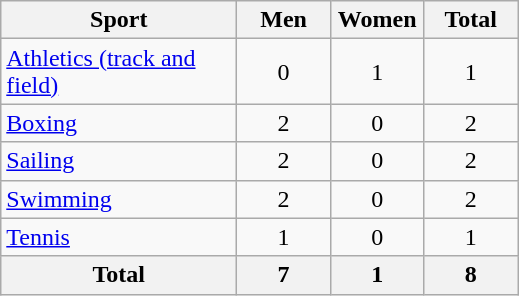<table class="wikitable sortable" style="text-align:center;">
<tr>
<th width=150>Sport</th>
<th width=55>Men</th>
<th width=55>Women</th>
<th width=55>Total</th>
</tr>
<tr>
<td align=left><a href='#'>Athletics (track and field)</a></td>
<td>0</td>
<td>1</td>
<td>1</td>
</tr>
<tr>
<td align=left><a href='#'>Boxing</a></td>
<td>2</td>
<td>0</td>
<td>2</td>
</tr>
<tr>
<td align=left><a href='#'>Sailing</a></td>
<td>2</td>
<td>0</td>
<td>2</td>
</tr>
<tr>
<td align=left><a href='#'>Swimming</a></td>
<td>2</td>
<td>0</td>
<td>2</td>
</tr>
<tr>
<td align=left><a href='#'>Tennis</a></td>
<td>1</td>
<td>0</td>
<td>1</td>
</tr>
<tr>
<th>Total</th>
<th>7</th>
<th>1</th>
<th>8</th>
</tr>
</table>
